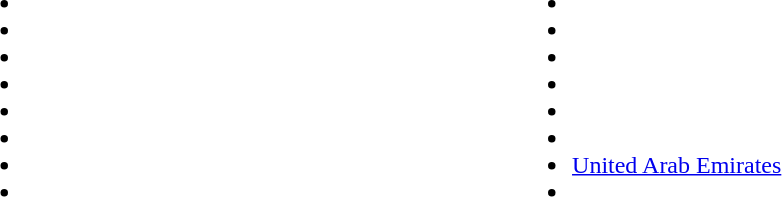<table>
<tr>
<td style="vertical-align:top; width:25%;"><br><ul><li></li><li></li><li></li><li></li><li></li><li></li><li></li><li></li></ul></td>
<td style="vertical-align:top; width:25%;"><br><ul><li></li><li></li><li></li><li></li><li></li><li></li><li><a href='#'>United Arab Emirates</a></li><li></li></ul></td>
</tr>
</table>
